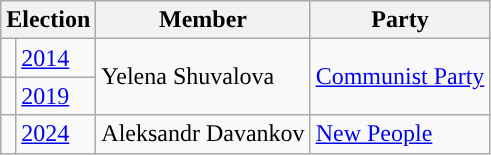<table class="wikitable">
<tr>
<th colspan="2">Election</th>
<th>Member</th>
<th>Party</th>
</tr>
<tr>
<td style="background-color:"></td>
<td><a href='#'>2014</a></td>
<td rowspan=2>Yelena Shuvalova</td>
<td rowspan=2><a href='#'>Communist Party</a></td>
</tr>
<tr>
<td style="background-color:"></td>
<td><a href='#'>2019</a></td>
</tr>
<tr>
<td style="background-color:"></td>
<td><a href='#'>2024</a></td>
<td>Aleksandr Davankov</td>
<td><a href='#'>New People</a></td>
</tr>
</table>
